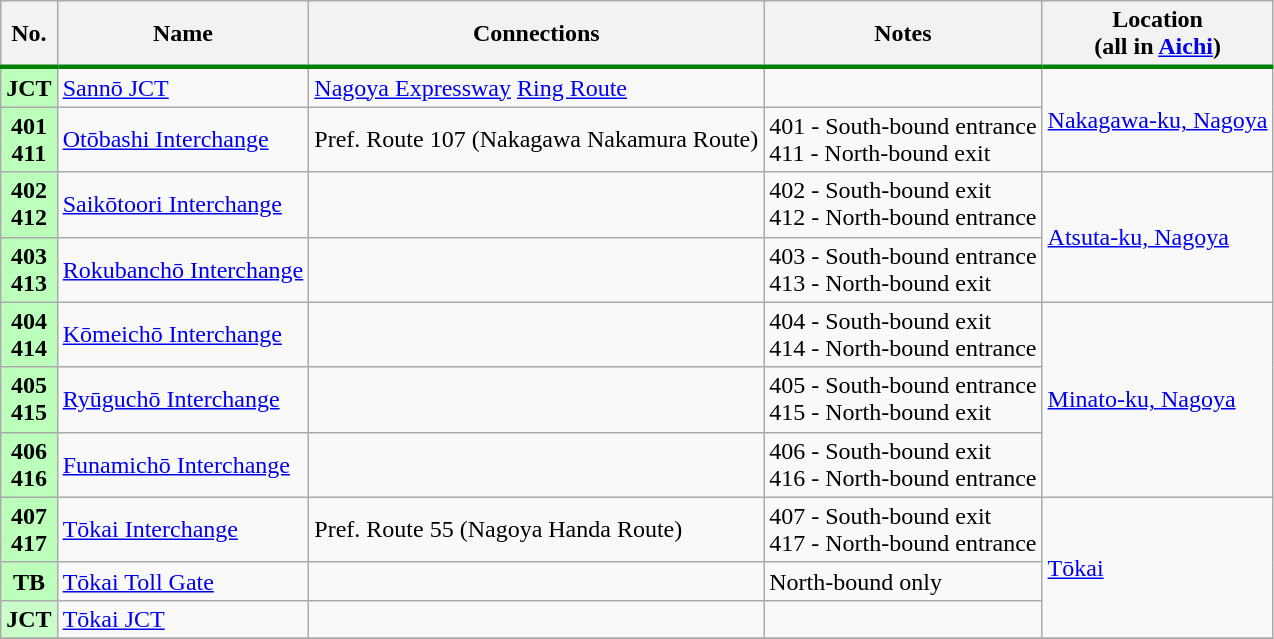<table class="wikitable">
<tr>
<th style="border-bottom: 3px solid green;">No.</th>
<th style="border-bottom: 3px solid green;">Name</th>
<th style="border-bottom: 3px solid green;">Connections</th>
<th style="border-bottom: 3px solid green;">Notes</th>
<th style="border-bottom: 3px solid green;">Location<br>(all in <a href='#'>Aichi</a>)</th>
</tr>
<tr>
<th style="background-color: #BFB;">JCT</th>
<td><a href='#'>Sannō JCT</a></td>
<td> <a href='#'>Nagoya Expressway</a> <a href='#'>Ring Route</a></td>
<td></td>
<td rowspan="2"><a href='#'>Nakagawa-ku, Nagoya</a></td>
</tr>
<tr>
<th style="background-color: #BFB;">401<br>411</th>
<td><a href='#'>Otōbashi Interchange</a></td>
<td>Pref. Route 107 (Nakagawa Nakamura Route)</td>
<td>401 - South-bound entrance<br>411 - North-bound exit</td>
</tr>
<tr>
<th style="background-color: #BFB;">402<br>412</th>
<td><a href='#'>Saikōtoori Interchange</a></td>
<td></td>
<td>402 - South-bound exit<br>412 - North-bound entrance</td>
<td rowspan="2"><a href='#'>Atsuta-ku, Nagoya</a></td>
</tr>
<tr>
<th style="background-color: #BFB;">403<br>413</th>
<td><a href='#'>Rokubanchō Interchange</a></td>
<td></td>
<td>403 - South-bound entrance<br>413 - North-bound exit</td>
</tr>
<tr>
<th style="background-color: #BFB;">404<br>414</th>
<td><a href='#'>Kōmeichō Interchange</a></td>
<td></td>
<td>404 - South-bound exit<br>414 - North-bound entrance</td>
<td rowspan="3"><a href='#'>Minato-ku, Nagoya</a></td>
</tr>
<tr>
<th style="background-color: #BFB;">405<br>415</th>
<td><a href='#'>Ryūguchō Interchange</a></td>
<td></td>
<td>405 - South-bound entrance<br>415 - North-bound exit</td>
</tr>
<tr>
<th style="background-color: #BFB;">406<br>416</th>
<td><a href='#'>Funamichō Interchange</a></td>
<td></td>
<td>406 - South-bound exit<br>416 - North-bound entrance</td>
</tr>
<tr>
<th style="background-color: #BFB;">407<br>417</th>
<td><a href='#'>Tōkai Interchange</a></td>
<td>Pref. Route 55 (Nagoya Handa Route)</td>
<td>407 - South-bound exit<br>417 - North-bound entrance</td>
<td rowspan="3"><a href='#'>Tōkai</a></td>
</tr>
<tr>
<th style="background-color: #BFB;">TB</th>
<td><a href='#'>Tōkai Toll Gate</a></td>
<td></td>
<td>North-bound only</td>
</tr>
<tr>
<th style="background-color: #BFBB;">JCT</th>
<td><a href='#'>Tōkai JCT</a></td>
<td></td>
<td></td>
</tr>
<tr>
</tr>
</table>
